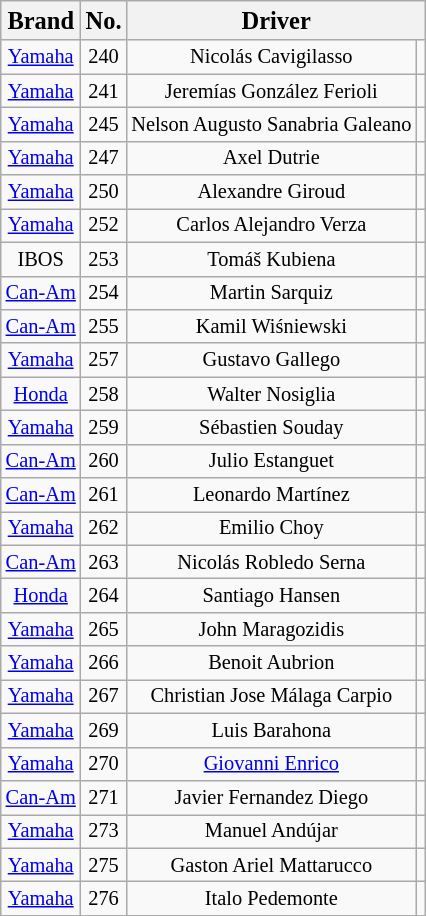<table class="wikitable" style="font-size:85%;">
<tr>
<th><big>Brand</big></th>
<th><big>No.</big></th>
<th colspan=2><big>Driver</big></th>
</tr>
<tr>
<td align=center><a href='#'>Yamaha</a></td>
<td align=center>240</td>
<td align=center>Nicolás Cavigilasso</td>
<td></td>
</tr>
<tr>
<td align=center><a href='#'>Yamaha</a></td>
<td align=center>241</td>
<td align=center>Jeremías González Ferioli</td>
<td></td>
</tr>
<tr>
<td align=center><a href='#'>Yamaha</a></td>
<td align=center>245</td>
<td align=center>Nelson Augusto Sanabria Galeano</td>
<td></td>
</tr>
<tr>
<td align=center><a href='#'>Yamaha</a></td>
<td align=center>247</td>
<td align=center>Axel Dutrie</td>
<td></td>
</tr>
<tr>
<td align=center><a href='#'>Yamaha</a></td>
<td align=center>250</td>
<td align=center>Alexandre Giroud</td>
<td></td>
</tr>
<tr>
<td align=center><a href='#'>Yamaha</a></td>
<td align=center>252</td>
<td align=center>Carlos Alejandro Verza</td>
<td></td>
</tr>
<tr>
<td align=center>IBOS</td>
<td align=center>253</td>
<td align=center>Tomáš Kubiena</td>
<td></td>
</tr>
<tr>
<td align=center><a href='#'>Can-Am</a></td>
<td align=center>254</td>
<td align=center>Martin Sarquiz</td>
<td></td>
</tr>
<tr>
<td align=center><a href='#'>Can-Am</a></td>
<td align=center>255</td>
<td align=center>Kamil Wiśniewski</td>
<td></td>
</tr>
<tr>
<td align=center><a href='#'>Yamaha</a></td>
<td align=center>257</td>
<td align=center>Gustavo Gallego</td>
<td></td>
</tr>
<tr>
<td align=center><a href='#'>Honda</a></td>
<td align=center>258</td>
<td align=center>Walter Nosiglia</td>
<td></td>
</tr>
<tr>
<td align=center><a href='#'>Yamaha</a></td>
<td align=center>259</td>
<td align=center>Sébastien Souday</td>
<td></td>
</tr>
<tr>
<td align=center><a href='#'>Can-Am</a></td>
<td align=center>260</td>
<td align=center>Julio Estanguet</td>
<td></td>
</tr>
<tr>
<td align=center><a href='#'>Can-Am</a></td>
<td align=center>261</td>
<td align=center>Leonardo Martínez</td>
<td></td>
</tr>
<tr>
<td align=center><a href='#'>Yamaha</a></td>
<td align=center>262</td>
<td align=center>Emilio Choy</td>
<td></td>
</tr>
<tr>
<td align=center><a href='#'>Can-Am</a></td>
<td align=center>263</td>
<td align=center>Nicolás Robledo Serna</td>
<td></td>
</tr>
<tr>
<td align=center><a href='#'>Honda</a></td>
<td align=center>264</td>
<td align=center>Santiago Hansen</td>
<td></td>
</tr>
<tr>
<td align=center><a href='#'>Yamaha</a></td>
<td align=center>265</td>
<td align=center>John Maragozidis</td>
<td></td>
</tr>
<tr>
<td align=center><a href='#'>Yamaha</a></td>
<td align=center>266</td>
<td align=center>Benoit Aubrion</td>
<td></td>
</tr>
<tr>
<td align=center><a href='#'>Yamaha</a></td>
<td align=center>267</td>
<td align=center>Christian Jose Málaga Carpio</td>
<td></td>
</tr>
<tr>
<td align=center><a href='#'>Yamaha</a></td>
<td align=center>269</td>
<td align=center>Luis Barahona</td>
<td></td>
</tr>
<tr>
<td align=center><a href='#'>Yamaha</a></td>
<td align=center>270</td>
<td align=center><a href='#'>Giovanni Enrico</a></td>
<td></td>
</tr>
<tr>
<td align=center><a href='#'>Can-Am</a></td>
<td align=center>271</td>
<td align=center>Javier Fernandez Diego</td>
<td></td>
</tr>
<tr>
<td align=center><a href='#'>Yamaha</a></td>
<td align=center>273</td>
<td align=center>Manuel Andújar</td>
<td></td>
</tr>
<tr>
<td align=center><a href='#'>Yamaha</a></td>
<td align=center>275</td>
<td align=center>Gaston Ariel Mattarucco</td>
<td></td>
</tr>
<tr>
<td align=center><a href='#'>Yamaha</a></td>
<td align=center>276</td>
<td align=center>Italo Pedemonte</td>
<td></td>
</tr>
<tr>
</tr>
</table>
